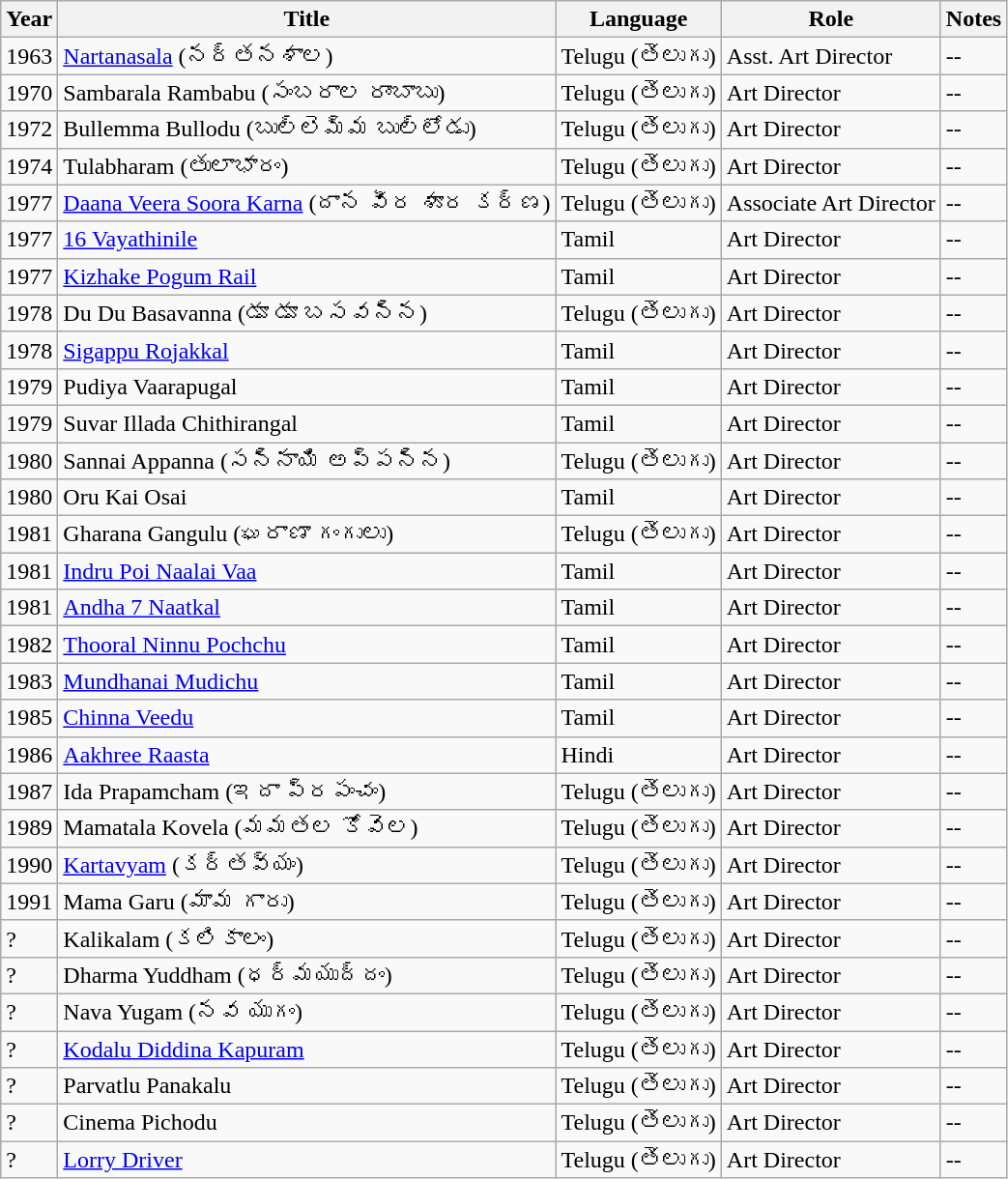<table class="wikitable">
<tr>
<th>Year</th>
<th>Title</th>
<th>Language</th>
<th>Role</th>
<th>Notes</th>
</tr>
<tr>
<td>1963</td>
<td><a href='#'>Nartanasala</a> (నర్తనశాల)</td>
<td>Telugu (తెలుగు)</td>
<td>Asst. Art Director</td>
<td>--</td>
</tr>
<tr>
<td>1970</td>
<td>Sambarala Rambabu (సంబరాల రాంబాబు)</td>
<td>Telugu (తెలుగు)</td>
<td>Art Director</td>
<td>--</td>
</tr>
<tr>
<td>1972</td>
<td>Bullemma Bullodu (బుల్లెమ్మ బుల్లోడు)</td>
<td>Telugu (తెలుగు)</td>
<td>Art Director</td>
<td>--</td>
</tr>
<tr>
<td>1974</td>
<td>Tulabharam (తులాభారం)</td>
<td>Telugu (తెలుగు)</td>
<td>Art Director</td>
<td>--</td>
</tr>
<tr>
<td>1977</td>
<td><a href='#'>Daana Veera Soora Karna</a> (దాన వీర శూర కర్ణ)</td>
<td>Telugu (తెలుగు)</td>
<td>Associate Art Director</td>
<td>--</td>
</tr>
<tr>
<td>1977</td>
<td><a href='#'>16 Vayathinile</a></td>
<td>Tamil</td>
<td>Art Director</td>
<td>--</td>
</tr>
<tr>
<td>1977</td>
<td><a href='#'>Kizhake Pogum Rail</a></td>
<td>Tamil</td>
<td>Art Director</td>
<td>--</td>
</tr>
<tr>
<td>1978</td>
<td>Du Du Basavanna (డూ డూ బసవన్న)</td>
<td>Telugu (తెలుగు)</td>
<td>Art Director</td>
<td>--</td>
</tr>
<tr>
<td>1978</td>
<td><a href='#'>Sigappu Rojakkal</a></td>
<td>Tamil</td>
<td>Art Director</td>
<td>--</td>
</tr>
<tr>
<td>1979</td>
<td>Pudiya Vaarapugal</td>
<td>Tamil</td>
<td>Art Director</td>
<td>--</td>
</tr>
<tr>
<td>1979</td>
<td>Suvar Illada Chithirangal</td>
<td>Tamil</td>
<td>Art Director</td>
<td>--</td>
</tr>
<tr>
<td>1980</td>
<td>Sannai Appanna (సన్నాయి అప్పన్న)</td>
<td>Telugu (తెలుగు)</td>
<td>Art Director</td>
<td>--</td>
</tr>
<tr>
<td>1980</td>
<td>Oru Kai Osai</td>
<td>Tamil</td>
<td>Art Director</td>
<td>--</td>
</tr>
<tr>
<td>1981</td>
<td>Gharana Gangulu (ఘరాణా గంగులు)</td>
<td>Telugu (తెలుగు)</td>
<td>Art Director</td>
<td>--</td>
</tr>
<tr>
<td>1981</td>
<td><a href='#'>Indru Poi Naalai Vaa</a></td>
<td>Tamil</td>
<td>Art Director</td>
<td>--</td>
</tr>
<tr>
<td>1981</td>
<td><a href='#'>Andha 7 Naatkal</a></td>
<td>Tamil</td>
<td>Art Director</td>
<td>--</td>
</tr>
<tr>
<td>1982</td>
<td><a href='#'>Thooral Ninnu Pochchu</a></td>
<td>Tamil</td>
<td>Art Director</td>
<td>--</td>
</tr>
<tr>
<td>1983</td>
<td><a href='#'>Mundhanai Mudichu</a></td>
<td>Tamil</td>
<td>Art Director</td>
<td>--</td>
</tr>
<tr>
<td>1985</td>
<td><a href='#'>Chinna Veedu</a></td>
<td>Tamil</td>
<td>Art Director</td>
<td>--</td>
</tr>
<tr>
<td>1986</td>
<td><a href='#'>Aakhree Raasta</a></td>
<td>Hindi</td>
<td>Art Director</td>
<td>--</td>
</tr>
<tr>
<td>1987</td>
<td>Ida Prapamcham (ఇదా ప్రపంచం)</td>
<td>Telugu (తెలుగు)</td>
<td>Art Director</td>
<td>--</td>
</tr>
<tr>
<td>1989</td>
<td>Mamatala Kovela (మమతల కోవెల)</td>
<td>Telugu (తెలుగు)</td>
<td>Art Director</td>
<td>--</td>
</tr>
<tr>
<td>1990</td>
<td><a href='#'>Kartavyam</a> (కర్తవ్యం)</td>
<td>Telugu (తెలుగు)</td>
<td>Art Director</td>
<td>--</td>
</tr>
<tr>
<td>1991</td>
<td>Mama Garu (మామ గారు)</td>
<td>Telugu (తెలుగు)</td>
<td>Art Director</td>
<td>--</td>
</tr>
<tr>
<td>?</td>
<td>Kalikalam (కలికాలం)</td>
<td>Telugu (తెలుగు)</td>
<td>Art Director</td>
<td>--</td>
</tr>
<tr>
<td>?</td>
<td>Dharma Yuddham (ధర్మయుద్దం)</td>
<td>Telugu (తెలుగు)</td>
<td>Art Director</td>
<td>--</td>
</tr>
<tr>
<td>?</td>
<td>Nava Yugam (నవ యుగం)</td>
<td>Telugu (తెలుగు)</td>
<td>Art Director</td>
<td>--</td>
</tr>
<tr>
<td>?</td>
<td><a href='#'>Kodalu Diddina Kapuram</a></td>
<td>Telugu (తెలుగు)</td>
<td>Art Director</td>
<td>--</td>
</tr>
<tr>
<td>?</td>
<td>Parvatlu Panakalu</td>
<td>Telugu (తెలుగు)</td>
<td>Art Director</td>
<td>--</td>
</tr>
<tr>
<td>?</td>
<td>Cinema Pichodu</td>
<td>Telugu (తెలుగు)</td>
<td>Art Director</td>
<td>--</td>
</tr>
<tr>
<td>?</td>
<td><a href='#'>Lorry Driver</a></td>
<td>Telugu (తెలుగు)</td>
<td>Art Director</td>
<td>--</td>
</tr>
</table>
